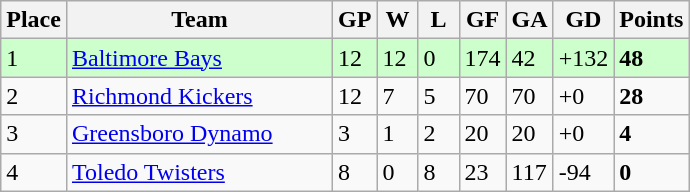<table class="wikitable">
<tr>
<th>Place</th>
<th style="width:170px;">Team</th>
<th width="20">GP</th>
<th width="20">W</th>
<th width="20">L</th>
<th width="20">GF</th>
<th width="20">GA</th>
<th width="25">GD</th>
<th>Points</th>
</tr>
<tr style="background:#cfc;">
<td>1</td>
<td><a href='#'>Baltimore Bays</a></td>
<td>12</td>
<td>12</td>
<td>0</td>
<td>174</td>
<td>42</td>
<td>+132</td>
<td><strong>48</strong></td>
</tr>
<tr>
<td>2</td>
<td><a href='#'>Richmond Kickers</a></td>
<td>12</td>
<td>7</td>
<td>5</td>
<td>70</td>
<td>70</td>
<td>+0</td>
<td><strong>28</strong></td>
</tr>
<tr>
<td>3</td>
<td><a href='#'>Greensboro Dynamo</a></td>
<td>3</td>
<td>1</td>
<td>2</td>
<td>20</td>
<td>20</td>
<td>+0</td>
<td><strong>4</strong></td>
</tr>
<tr>
<td>4</td>
<td><a href='#'>Toledo Twisters</a></td>
<td>8</td>
<td>0</td>
<td>8</td>
<td>23</td>
<td>117</td>
<td>-94</td>
<td><strong>0</strong></td>
</tr>
</table>
